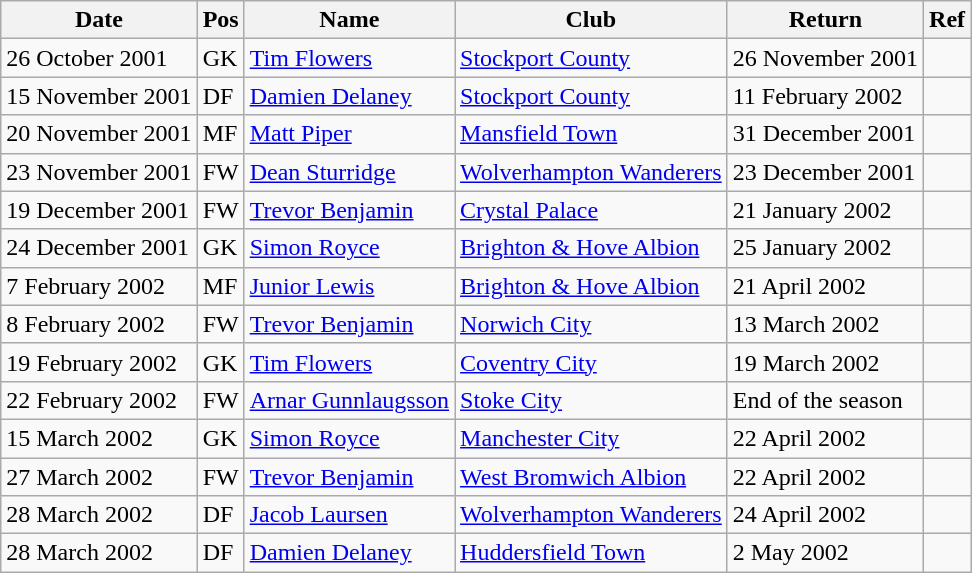<table class="wikitable" style="text-align: left">
<tr>
<th>Date</th>
<th>Pos</th>
<th>Name</th>
<th>Club</th>
<th>Return</th>
<th>Ref</th>
</tr>
<tr>
<td>26 October 2001</td>
<td>GK</td>
<td> <a href='#'>Tim Flowers</a></td>
<td><a href='#'>Stockport County</a></td>
<td>26 November 2001</td>
<td></td>
</tr>
<tr>
<td>15 November 2001</td>
<td>DF</td>
<td> <a href='#'>Damien Delaney</a></td>
<td><a href='#'>Stockport County</a></td>
<td>11 February 2002</td>
<td></td>
</tr>
<tr>
<td>20 November 2001</td>
<td>MF</td>
<td> <a href='#'>Matt Piper</a></td>
<td><a href='#'>Mansfield Town</a></td>
<td>31 December 2001</td>
<td></td>
</tr>
<tr>
<td>23 November 2001</td>
<td>FW</td>
<td> <a href='#'>Dean Sturridge</a></td>
<td><a href='#'>Wolverhampton Wanderers</a></td>
<td>23 December 2001</td>
<td style="text-align: center"></td>
</tr>
<tr>
<td>19 December 2001</td>
<td>FW</td>
<td> <a href='#'>Trevor Benjamin</a></td>
<td><a href='#'>Crystal Palace</a></td>
<td>21 January 2002</td>
<td style="text-align: center"></td>
</tr>
<tr>
<td>24 December 2001</td>
<td>GK</td>
<td> <a href='#'>Simon Royce</a></td>
<td><a href='#'>Brighton & Hove Albion</a></td>
<td>25 January 2002</td>
<td></td>
</tr>
<tr>
<td>7 February 2002</td>
<td>MF</td>
<td> <a href='#'>Junior Lewis</a></td>
<td><a href='#'>Brighton & Hove Albion</a></td>
<td>21 April 2002</td>
<td></td>
</tr>
<tr>
<td>8 February 2002</td>
<td>FW</td>
<td> <a href='#'>Trevor Benjamin</a></td>
<td><a href='#'>Norwich City</a></td>
<td>13 March 2002</td>
<td></td>
</tr>
<tr>
<td>19 February 2002</td>
<td>GK</td>
<td> <a href='#'>Tim Flowers</a></td>
<td><a href='#'>Coventry City</a></td>
<td>19 March 2002</td>
<td style="text-align: center"></td>
</tr>
<tr>
<td>22 February 2002</td>
<td>FW</td>
<td> <a href='#'>Arnar Gunnlaugsson</a></td>
<td><a href='#'>Stoke City</a></td>
<td>End of the season</td>
<td style="text-align: center"></td>
</tr>
<tr>
<td>15 March 2002</td>
<td>GK</td>
<td> <a href='#'>Simon Royce</a></td>
<td><a href='#'>Manchester City</a></td>
<td>22 April 2002</td>
<td></td>
</tr>
<tr>
<td>27 March 2002</td>
<td>FW</td>
<td> <a href='#'>Trevor Benjamin</a></td>
<td><a href='#'>West Bromwich Albion</a></td>
<td>22 April 2002</td>
<td></td>
</tr>
<tr>
<td>28 March 2002</td>
<td>DF</td>
<td> <a href='#'>Jacob Laursen</a></td>
<td><a href='#'>Wolverhampton Wanderers</a></td>
<td>24 April 2002</td>
<td></td>
</tr>
<tr>
<td>28 March 2002</td>
<td>DF</td>
<td> <a href='#'>Damien Delaney</a></td>
<td><a href='#'>Huddersfield Town</a></td>
<td>2 May 2002</td>
<td></td>
</tr>
</table>
